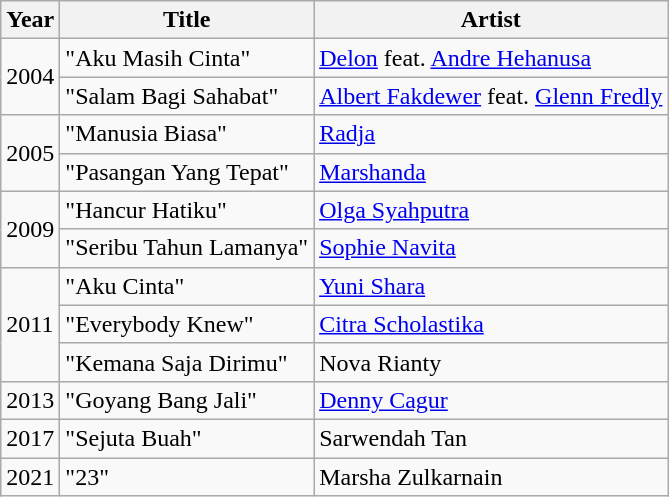<table class="wikitable">
<tr>
<th>Year</th>
<th>Title</th>
<th>Artist</th>
</tr>
<tr>
<td rowspan= "2">2004</td>
<td>"Aku Masih Cinta"</td>
<td><a href='#'>Delon</a> feat. <a href='#'>Andre Hehanusa</a></td>
</tr>
<tr>
<td>"Salam Bagi Sahabat"</td>
<td><a href='#'>Albert Fakdewer</a> feat. <a href='#'>Glenn Fredly</a></td>
</tr>
<tr>
<td rowspan= "2">2005</td>
<td>"Manusia Biasa"</td>
<td><a href='#'>Radja</a></td>
</tr>
<tr>
<td>"Pasangan Yang Tepat"</td>
<td><a href='#'>Marshanda</a></td>
</tr>
<tr>
<td rowspan= "2">2009</td>
<td>"Hancur Hatiku"</td>
<td><a href='#'>Olga Syahputra</a></td>
</tr>
<tr>
<td>"Seribu Tahun Lamanya"</td>
<td><a href='#'>Sophie Navita</a></td>
</tr>
<tr>
<td rowspan= "3">2011</td>
<td>"Aku Cinta"</td>
<td><a href='#'>Yuni Shara</a></td>
</tr>
<tr>
<td>"Everybody Knew"</td>
<td><a href='#'>Citra Scholastika</a></td>
</tr>
<tr>
<td>"Kemana Saja Dirimu"</td>
<td>Nova Rianty</td>
</tr>
<tr>
<td>2013</td>
<td>"Goyang Bang Jali"</td>
<td><a href='#'>Denny Cagur</a></td>
</tr>
<tr>
<td>2017</td>
<td>"Sejuta Buah"</td>
<td>Sarwendah Tan</td>
</tr>
<tr>
<td>2021</td>
<td>"23"</td>
<td>Marsha Zulkarnain</td>
</tr>
</table>
